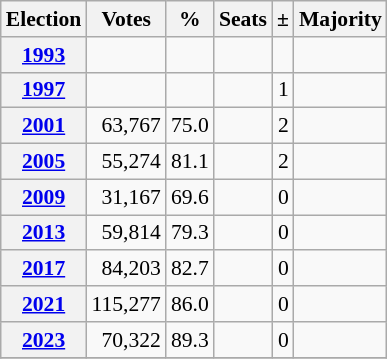<table class="wikitable sortable" style="font-size: 90%;text-align:right;">
<tr>
<th>Election</th>
<th>Votes</th>
<th>%</th>
<th>Seats</th>
<th>±</th>
<th>Majority</th>
</tr>
<tr>
<th><a href='#'>1993</a></th>
<td></td>
<td></td>
<td></td>
<td></td>
<td></td>
</tr>
<tr>
<th><a href='#'>1997</a></th>
<td></td>
<td></td>
<td></td>
<td> 1</td>
<td></td>
</tr>
<tr>
<th><a href='#'>2001</a></th>
<td>63,767</td>
<td>75.0</td>
<td></td>
<td> 2</td>
<td></td>
</tr>
<tr>
<th><a href='#'>2005</a></th>
<td>55,274</td>
<td>81.1</td>
<td></td>
<td> 2</td>
<td></td>
</tr>
<tr>
<th><a href='#'>2009</a></th>
<td>31,167</td>
<td>69.6</td>
<td></td>
<td> 0</td>
<td></td>
</tr>
<tr>
<th><a href='#'>2013</a></th>
<td>59,814</td>
<td>79.3</td>
<td></td>
<td> 0</td>
<td></td>
</tr>
<tr>
<th><a href='#'>2017</a></th>
<td>84,203</td>
<td>82.7</td>
<td></td>
<td> 0</td>
<td></td>
</tr>
<tr>
<th><a href='#'>2021</a></th>
<td>115,277</td>
<td>86.0</td>
<td></td>
<td> 0</td>
<td></td>
</tr>
<tr>
<th><a href='#'>2023</a></th>
<td>70,322</td>
<td>89.3</td>
<td></td>
<td> 0</td>
<td></td>
</tr>
<tr>
</tr>
</table>
